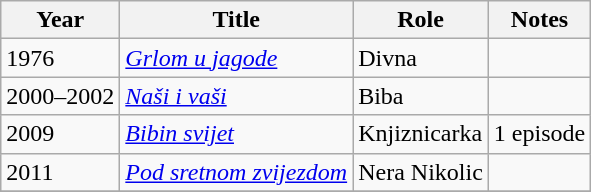<table class="wikitable sortable">
<tr>
<th>Year</th>
<th>Title</th>
<th>Role</th>
<th class="unsortable">Notes</th>
</tr>
<tr>
<td>1976</td>
<td><em><a href='#'>Grlom u jagode</a></em></td>
<td>Divna</td>
<td></td>
</tr>
<tr>
<td>2000–2002</td>
<td><em><a href='#'>Naši i vaši</a></em></td>
<td>Biba</td>
<td></td>
</tr>
<tr>
<td>2009</td>
<td><em><a href='#'>Bibin svijet</a></em></td>
<td>Knjiznicarka</td>
<td>1 episode</td>
</tr>
<tr>
<td>2011</td>
<td><em><a href='#'>Pod sretnom zvijezdom</a></em></td>
<td>Nera Nikolic</td>
<td></td>
</tr>
<tr>
</tr>
</table>
